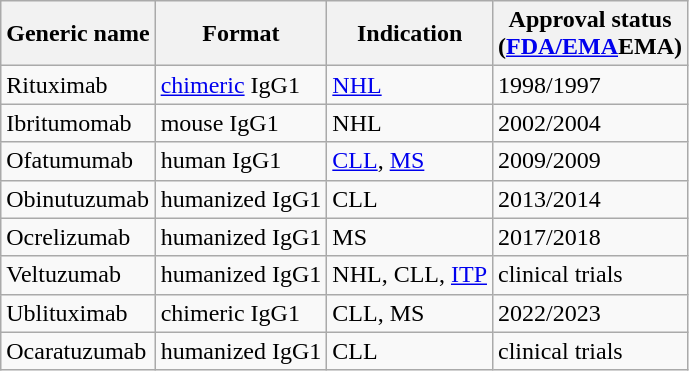<table class="wikitable">
<tr>
<th>Generic name</th>
<th>Format</th>
<th>Indication</th>
<th>Approval status<br>(<a href='#'>FDA/EMA</a>EMA)</th>
</tr>
<tr>
<td>Rituximab</td>
<td><a href='#'>chimeric</a> IgG1</td>
<td><a href='#'>NHL</a></td>
<td>1998/1997</td>
</tr>
<tr>
<td>Ibritumomab</td>
<td>mouse IgG1</td>
<td>NHL</td>
<td>2002/2004</td>
</tr>
<tr>
<td>Ofatumumab</td>
<td>human IgG1</td>
<td><a href='#'>CLL</a>, <a href='#'>MS</a></td>
<td>2009/2009</td>
</tr>
<tr>
<td>Obinutuzumab</td>
<td>humanized IgG1</td>
<td>CLL</td>
<td>2013/2014</td>
</tr>
<tr>
<td>Ocrelizumab</td>
<td>humanized IgG1</td>
<td>MS</td>
<td>2017/2018</td>
</tr>
<tr>
<td>Veltuzumab</td>
<td>humanized IgG1</td>
<td>NHL, CLL, <a href='#'>ITP</a></td>
<td>clinical trials</td>
</tr>
<tr>
<td>Ublituximab</td>
<td>chimeric IgG1</td>
<td>CLL, MS</td>
<td>2022/2023</td>
</tr>
<tr>
<td>Ocaratuzumab</td>
<td>humanized IgG1</td>
<td>CLL</td>
<td>clinical trials</td>
</tr>
</table>
